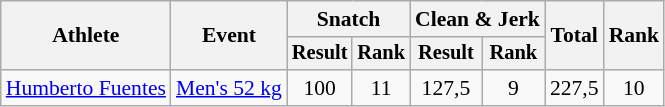<table class="wikitable" style="font-size:90%">
<tr>
<th rowspan="2">Athlete</th>
<th rowspan="2">Event</th>
<th colspan="2">Snatch</th>
<th colspan="2">Clean & Jerk</th>
<th rowspan="2">Total</th>
<th rowspan="2">Rank</th>
</tr>
<tr style="font-size:95%">
<th>Result</th>
<th>Rank</th>
<th>Result</th>
<th>Rank</th>
</tr>
<tr align=center>
<td align=left><a href='#'>Humberto Fuentes</a></td>
<td align=left><a href='#'>Men's 52 kg</a></td>
<td>100</td>
<td>11</td>
<td>127,5</td>
<td>9</td>
<td>227,5</td>
<td>10</td>
</tr>
</table>
